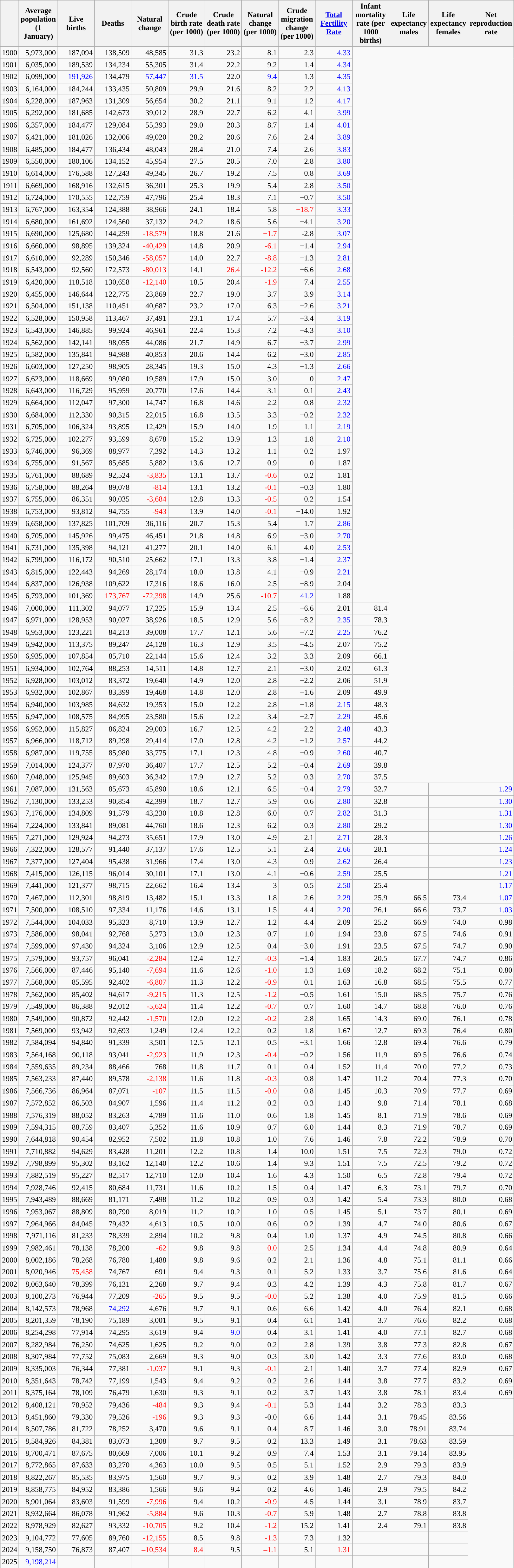<table class="wikitable plainrowheaders sortable sticky-header" style="text-align: right;">
<tr>
<th></th>
<th width="60pt">Average population (1 January)</th>
<th width="70pt">Live births</th>
<th width="70pt">Deaths</th>
<th width="70pt">Natural change</th>
<th width="70pt">Crude birth rate (per 1000)</th>
<th width="70pt">Crude death rate (per 1000)</th>
<th width="70pt">Natural change (per 1000)</th>
<th width="70pt">Crude migration change (per 1000)</th>
<th width="70pt"><a href='#'>Total Fertility Rate</a></th>
<th width="70pt">Infant mortality rate (per 1000 births)</th>
<th width="70pt">Life expectancy males</th>
<th width="70pt">Life expectancy females</th>
<th width="70pt">Net reproduction rate</th>
</tr>
<tr>
<td>1900</td>
<td align="right">5,973,000</td>
<td align="right">187,094</td>
<td align="right">138,509</td>
<td align="right">48,585</td>
<td align="right">31.3</td>
<td align="right">23.2</td>
<td align="right">8.1</td>
<td>2.3</td>
<td style="color: blue">4.33</td>
</tr>
<tr>
<td>1901</td>
<td align="right">6,035,000</td>
<td align="right">189,539</td>
<td align="right">134,234</td>
<td align="right">55,305</td>
<td align="right">31.4</td>
<td align="right">22.2</td>
<td align="right">9.2</td>
<td>1.4</td>
<td style="color: blue">4.34</td>
</tr>
<tr>
<td>1902</td>
<td align="right">6,099,000</td>
<td style="color: blue">191,926</td>
<td align="right">134,479</td>
<td style="color: blue">57,447</td>
<td style="color: blue">31.5</td>
<td align="right">22.0</td>
<td style="color: blue">9.4</td>
<td>1.3</td>
<td style="color: blue">4.35</td>
</tr>
<tr>
<td>1903</td>
<td align="right">6,164,000</td>
<td align="right">184,244</td>
<td align="right">133,435</td>
<td align="right">50,809</td>
<td align="right">29.9</td>
<td align="right">21.6</td>
<td align="right">8.2</td>
<td>2.2</td>
<td style="color: blue">4.13</td>
</tr>
<tr>
<td>1904</td>
<td align="right">6,228,000</td>
<td align="right">187,963</td>
<td align="right">131,309</td>
<td align="right">56,654</td>
<td align="right">30.2</td>
<td align="right">21.1</td>
<td align="right">9.1</td>
<td>1.2</td>
<td align="right" style="color: blue">4.17</td>
</tr>
<tr>
<td>1905</td>
<td align="right">6,292,000</td>
<td align="right">181,685</td>
<td align="right">142,673</td>
<td align="right">39,012</td>
<td align="right">28.9</td>
<td align="right">22.7</td>
<td align="right">6.2</td>
<td>4.1</td>
<td align="right" style="color: blue">3.99</td>
</tr>
<tr>
<td>1906</td>
<td align="right">6,357,000</td>
<td align="right">184,477</td>
<td align="right">129,084</td>
<td align="right">55,393</td>
<td align="right">29.0</td>
<td align="right">20.3</td>
<td align="right">8.7</td>
<td>1.4</td>
<td align="right" style="color: blue">4.01</td>
</tr>
<tr>
<td>1907</td>
<td align="right">6,421,000</td>
<td align="right">181,026</td>
<td align="right">132,006</td>
<td align="right">49,020</td>
<td align="right">28.2</td>
<td align="right">20.6</td>
<td align="right">7.6</td>
<td>2.4</td>
<td align="right" style="color: blue">3.89</td>
</tr>
<tr>
<td>1908</td>
<td align="right">6,485,000</td>
<td align="right">184,477</td>
<td align="right">136,434</td>
<td align="right">48,043</td>
<td align="right">28.4</td>
<td align="right">21.0</td>
<td align="right">7.4</td>
<td>2.6</td>
<td align="right" style="color: blue">3.83</td>
</tr>
<tr>
<td>1909</td>
<td align="right">6,550,000</td>
<td align="right">180,106</td>
<td align="right">134,152</td>
<td align="right">45,954</td>
<td align="right">27.5</td>
<td align="right">20.5</td>
<td align="right">7.0</td>
<td>2.8</td>
<td align="right" style="color: blue">3.80</td>
</tr>
<tr>
<td>1910</td>
<td align="right">6,614,000</td>
<td align="right">176,588</td>
<td align="right">127,243</td>
<td align="right">49,345</td>
<td align="right">26.7</td>
<td align="right">19.2</td>
<td align="right">7.5</td>
<td>0.8</td>
<td align="right" style="color: blue">3.69</td>
</tr>
<tr>
<td>1911</td>
<td align="right">6,669,000</td>
<td align="right">168,916</td>
<td align="right">132,615</td>
<td align="right">36,301</td>
<td align="right">25.3</td>
<td align="right">19.9</td>
<td align="right">5.4</td>
<td>2.8</td>
<td align="right" style="color: blue">3.50</td>
</tr>
<tr>
<td>1912</td>
<td align="right">6,724,000</td>
<td align="right">170,555</td>
<td align="right">122,759</td>
<td align="right">47,796</td>
<td align="right">25.4</td>
<td align="right">18.3</td>
<td align="right">7.1</td>
<td>−0.7</td>
<td align="right" style="color: blue">3.50</td>
</tr>
<tr>
<td>1913</td>
<td align="right">6,767,000</td>
<td align="right">163,354</td>
<td align="right">124,388</td>
<td align="right">38,966</td>
<td align="right">24.1</td>
<td align="right">18.4</td>
<td align="right">5.8</td>
<td style="color: red">−18.7</td>
<td align="right" style="color: blue">3.33</td>
</tr>
<tr>
<td>1914</td>
<td align="right">6,680,000</td>
<td align="right">161,692</td>
<td align="right">124,560</td>
<td align="right">37,132</td>
<td align="right">24.2</td>
<td align="right">18.6</td>
<td align="right">5.6</td>
<td>−4.1</td>
<td align="right" style="color: blue">3.20</td>
</tr>
<tr>
<td>1915</td>
<td align="right">6,690,000</td>
<td align="right">125,680</td>
<td align="right">144,259</td>
<td align="right" style="color: red">-18,579</td>
<td align="right">18.8</td>
<td align="right">21.6</td>
<td style="color: red">−1.7</td>
<td>-2.8</td>
<td align="right" style="color: blue">3.07</td>
</tr>
<tr>
<td>1916</td>
<td align="right">6,660,000</td>
<td align="right">98,895</td>
<td align="right">139,324</td>
<td align="right" style="color: red">-40,429</td>
<td align="right">14.8</td>
<td align="right">20.9</td>
<td align="right" style="color: red">-6.1</td>
<td>−1.4</td>
<td align="right" style="color: blue">2.94</td>
</tr>
<tr>
<td>1917</td>
<td align="right">6,610,000</td>
<td align="right">92,289</td>
<td align="right">150,346</td>
<td align="right" style="color: red">-58,057</td>
<td align="right">14.0</td>
<td align="right">22.7</td>
<td style="color: red">-8.8</td>
<td>−1.3</td>
<td style="color: blue">2.81</td>
</tr>
<tr>
<td>1918</td>
<td align="right">6,543,000</td>
<td align="right">92,560</td>
<td align="right">172,573</td>
<td style="color: red">-80,013</td>
<td align="right">14.1</td>
<td style="color: red">26.4</td>
<td style="color: red">-12.2</td>
<td>−6.6</td>
<td style="color: blue">2.68</td>
</tr>
<tr>
<td>1919</td>
<td align="right">6,420,000</td>
<td align="right">118,518</td>
<td align="right">130,658</td>
<td style="color: red">-12,140</td>
<td align="right">18.5</td>
<td align="right">20.4</td>
<td style="color: red">-1.9</td>
<td>7.4</td>
<td style="color: blue">2.55</td>
</tr>
<tr>
<td>1920</td>
<td align="right">6,455,000</td>
<td align="right">146,644</td>
<td align="right">122,775</td>
<td align="right">23,869</td>
<td align="right">22.7</td>
<td align="right">19.0</td>
<td align="right">3.7</td>
<td>3.9</td>
<td align="right" style="color: blue">3.14</td>
</tr>
<tr>
<td>1921</td>
<td align="right">6,504,000</td>
<td align="right">151,138</td>
<td align="right">110,451</td>
<td align="right">40,687</td>
<td align="right">23.2</td>
<td align="right">17.0</td>
<td align="right">6.3</td>
<td>−2.6</td>
<td align="right" style="color: blue">3.21</td>
</tr>
<tr>
<td>1922</td>
<td align="right">6,528,000</td>
<td align="right">150,958</td>
<td align="right">113,467</td>
<td align="right">37,491</td>
<td align="right">23.1</td>
<td align="right">17.4</td>
<td align="right">5.7</td>
<td>−3.4</td>
<td align="right" style="color: blue">3.19</td>
</tr>
<tr>
<td>1923</td>
<td align="right">6,543,000</td>
<td align="right">146,885</td>
<td align="right">99,924</td>
<td align="right">46,961</td>
<td align="right">22.4</td>
<td align="right">15.3</td>
<td align="right">7.2</td>
<td>−4.3</td>
<td align="right" style="color: blue">3.10</td>
</tr>
<tr>
<td>1924</td>
<td align="right">6,562,000</td>
<td align="right">142,141</td>
<td align="right">98,055</td>
<td align="right">44,086</td>
<td align="right">21.7</td>
<td align="right">14.9</td>
<td align="right">6.7</td>
<td>−3.7</td>
<td align="right" style="color: blue">2.99</td>
</tr>
<tr>
<td>1925</td>
<td align="right">6,582,000</td>
<td align="right">135,841</td>
<td align="right">94,988</td>
<td align="right">40,853</td>
<td align="right">20.6</td>
<td align="right">14.4</td>
<td align="right">6.2</td>
<td>−3.0</td>
<td align="right" style="color: blue">2.85</td>
</tr>
<tr>
<td>1926</td>
<td align="right">6,603,000</td>
<td align="right">127,250</td>
<td align="right">98,905</td>
<td align="right">28,345</td>
<td align="right">19.3</td>
<td align="right">15.0</td>
<td align="right">4.3</td>
<td>−1.3</td>
<td align="right" style="color: blue">2.66</td>
</tr>
<tr>
<td>1927</td>
<td align="right">6,623,000</td>
<td align="right">118,669</td>
<td align="right">99,080</td>
<td align="right">19,589</td>
<td align="right">17.9</td>
<td align="right">15.0</td>
<td align="right">3.0</td>
<td>0</td>
<td align="right" style="color: blue">2.47</td>
</tr>
<tr>
<td>1928</td>
<td align="right">6,643,000</td>
<td align="right">116,729</td>
<td align="right">95,959</td>
<td align="right">20,770</td>
<td align="right">17.6</td>
<td align="right">14.4</td>
<td align="right">3.1</td>
<td>0.1</td>
<td align="right" style="color: blue">2.43</td>
</tr>
<tr>
<td>1929</td>
<td align="right">6,664,000</td>
<td align="right">112,047</td>
<td align="right">97,300</td>
<td align="right">14,747</td>
<td align="right">16.8</td>
<td align="right">14.6</td>
<td align="right">2.2</td>
<td>0.8</td>
<td align="right" style="color: blue">2.32</td>
</tr>
<tr>
<td>1930</td>
<td align="right">6,684,000</td>
<td align="right">112,330</td>
<td align="right">90,315</td>
<td align="right">22,015</td>
<td align="right">16.8</td>
<td align="right">13.5</td>
<td align="right">3.3</td>
<td>−0.2</td>
<td align="right" style="color: blue">2.32</td>
</tr>
<tr>
<td>1931</td>
<td align="right">6,705,000</td>
<td align="right">106,324</td>
<td align="right">93,895</td>
<td align="right">12,429</td>
<td align="right">15.9</td>
<td align="right">14.0</td>
<td align="right">1.9</td>
<td>1.1</td>
<td align="right" style="color: blue">2.19</td>
</tr>
<tr>
<td>1932</td>
<td align="right">6,725,000</td>
<td align="right">102,277</td>
<td align="right">93,599</td>
<td align="right">8,678</td>
<td align="right">15.2</td>
<td align="right">13.9</td>
<td align="right">1.3</td>
<td>1.8</td>
<td align="right" style="color: blue">2.10</td>
</tr>
<tr>
<td>1933</td>
<td align="right">6,746,000</td>
<td align="right">96,369</td>
<td align="right">88,977</td>
<td align="right">7,392</td>
<td align="right">14.3</td>
<td align="right">13.2</td>
<td align="right">1.1</td>
<td>0.2</td>
<td align="right">1.97</td>
</tr>
<tr>
<td>1934</td>
<td align="right">6,755,000</td>
<td align="right">91,567</td>
<td align="right">85,685</td>
<td align="right">5,882</td>
<td align="right">13.6</td>
<td align="right">12.7</td>
<td align="right">0.9</td>
<td>0</td>
<td align="right">1.87</td>
</tr>
<tr>
<td>1935</td>
<td align="right">6,761,000</td>
<td align="right">88,689</td>
<td align="right">92,524</td>
<td align="right" style="color: red">-3,835</td>
<td align="right">13.1</td>
<td align="right">13.7</td>
<td align="right" style="color: red">-0.6</td>
<td>0.2</td>
<td align="right">1.81</td>
</tr>
<tr>
<td>1936</td>
<td align="right">6,758,000</td>
<td align="right">88,264</td>
<td align="right">89,078</td>
<td align="right" style="color: red">-814</td>
<td align="right">13.1</td>
<td align="right">13.2</td>
<td align="right" style="color: red">-0.1</td>
<td>−0.3</td>
<td align="right">1.80</td>
</tr>
<tr>
<td>1937</td>
<td align="right">6,755,000</td>
<td align="right">86,351</td>
<td align="right">90,035</td>
<td align="right" style="color: red">-3,684</td>
<td align="right">12.8</td>
<td align="right">13.3</td>
<td align="right" style="color: red">-0.5</td>
<td>0.2</td>
<td align="right">1.54</td>
</tr>
<tr>
<td>1938</td>
<td align="right">6,753,000</td>
<td align="right">93,812</td>
<td align="right">94,755</td>
<td align="right" style="color: red">-943</td>
<td align="right">13.9</td>
<td align="right">14.0</td>
<td align="right" style="color: red">-0.1</td>
<td>−14.0</td>
<td align="right">1.92</td>
</tr>
<tr>
<td>1939</td>
<td align="right">6,658,000</td>
<td align="right">137,825</td>
<td align="right">101,709</td>
<td align="right">36,116</td>
<td align="right">20.7</td>
<td align="right">15.3</td>
<td align="right">5.4</td>
<td>1.7</td>
<td align="right" style="color: blue">2.86</td>
</tr>
<tr>
<td>1940</td>
<td align="right">6,705,000</td>
<td align="right">145,926</td>
<td align="right">99,475</td>
<td align="right">46,451</td>
<td align="right">21.8</td>
<td align="right">14.8</td>
<td align="right">6.9</td>
<td>−3.0</td>
<td align="right" style="color: blue">2.70</td>
</tr>
<tr>
<td>1941</td>
<td align="right">6,731,000</td>
<td align="right">135,398</td>
<td align="right">94,121</td>
<td align="right">41,277</td>
<td align="right">20.1</td>
<td align="right">14.0</td>
<td align="right">6.1</td>
<td>4.0</td>
<td align="right" style="color: blue">2.53</td>
</tr>
<tr>
<td>1942</td>
<td align="right">6,799,000</td>
<td align="right">116,172</td>
<td align="right">90,510</td>
<td align="right">25,662</td>
<td align="right">17.1</td>
<td align="right">13.3</td>
<td align="right">3.8</td>
<td>−1.4</td>
<td align="right" style="color: blue">2.37</td>
</tr>
<tr>
<td>1943</td>
<td align="right">6,815,000</td>
<td align="right">122,443</td>
<td align="right">94,269</td>
<td align="right">28,174</td>
<td align="right">18.0</td>
<td align="right">13.8</td>
<td align="right">4.1</td>
<td>−0.9</td>
<td align="right" style="color: blue">2.21</td>
</tr>
<tr>
<td>1944</td>
<td align="right">6,837,000</td>
<td align="right">126,938</td>
<td align="right">109,622</td>
<td align="right">17,316</td>
<td align="right">18.6</td>
<td align="right">16.0</td>
<td align="right">2.5</td>
<td>−8.9</td>
<td align="right">2.04</td>
</tr>
<tr>
<td>1945</td>
<td align="right">6,793,000</td>
<td align="right">101,369</td>
<td align="right" style="color: red">173,767</td>
<td align="right" style="color: red">-72,398</td>
<td align="right">14.9</td>
<td align="right">25.6</td>
<td align="right" style="color: red">-10.7</td>
<td style="color: blue">41.2</td>
<td align="right">1.88</td>
</tr>
<tr>
<td>1946</td>
<td align="right">7,000,000</td>
<td align="right">111,302</td>
<td align="right">94,077</td>
<td align="right">17,225</td>
<td align="right">15.9</td>
<td align="right">13.4</td>
<td align="right">2.5</td>
<td>−6.6</td>
<td align="right">2.01</td>
<td>81.4</td>
</tr>
<tr>
<td>1947</td>
<td align="right">6,971,000</td>
<td align="right">128,953</td>
<td align="right">90,027</td>
<td align="right">38,926</td>
<td align="right">18.5</td>
<td align="right">12.9</td>
<td align="right">5.6</td>
<td>−8.2</td>
<td align="right" style="color: blue">2.35</td>
<td>78.3</td>
</tr>
<tr>
<td>1948</td>
<td align="right">6,953,000</td>
<td align="right">123,221</td>
<td align="right">84,213</td>
<td align="right">39,008</td>
<td align="right">17.7</td>
<td align="right">12.1</td>
<td align="right">5.6</td>
<td>−7.2</td>
<td align="right" style="color: blue">2.25</td>
<td>76.2</td>
</tr>
<tr>
<td>1949</td>
<td align="right">6,942,000</td>
<td align="right">113,375</td>
<td align="right">89,247</td>
<td align="right">24,128</td>
<td align="right">16.3</td>
<td align="right">12.9</td>
<td align="right">3.5</td>
<td>−4.5</td>
<td align="right">2.07</td>
<td>75.2</td>
</tr>
<tr>
<td>1950</td>
<td align="right">6,935,000</td>
<td align="right">107,854</td>
<td align="right">85,710</td>
<td align="right">22,144</td>
<td align="right">15.6</td>
<td align="right">12.4</td>
<td align="right">3.2</td>
<td>−3.3</td>
<td align="right">2.09</td>
<td>66.1</td>
</tr>
<tr>
<td>1951</td>
<td align="right">6,934,000</td>
<td align="right">102,764</td>
<td align="right">88,253</td>
<td align="right">14,511</td>
<td align="right">14.8</td>
<td align="right">12.7</td>
<td align="right">2.1</td>
<td>−3.0</td>
<td align="right">2.02</td>
<td>61.3</td>
</tr>
<tr>
<td>1952</td>
<td align="right">6,928,000</td>
<td align="right">103,012</td>
<td align="right">83,372</td>
<td align="right">19,640</td>
<td align="right">14.9</td>
<td align="right">12.0</td>
<td align="right">2.8</td>
<td>−2.2</td>
<td align="right">2.06</td>
<td>51.9</td>
</tr>
<tr>
<td>1953</td>
<td align="right">6,932,000</td>
<td align="right">102,867</td>
<td align="right">83,399</td>
<td align="right">19,468</td>
<td align="right">14.8</td>
<td align="right">12.0</td>
<td align="right">2.8</td>
<td>−1.6</td>
<td align="right">2.09</td>
<td>49.9</td>
</tr>
<tr>
<td>1954</td>
<td align="right">6,940,000</td>
<td align="right">103,985</td>
<td align="right">84,632</td>
<td align="right">19,353</td>
<td align="right">15.0</td>
<td align="right">12.2</td>
<td align="right">2.8</td>
<td>−1.8</td>
<td align="right" style="color: blue">2.15</td>
<td>48.3</td>
</tr>
<tr>
<td>1955</td>
<td align="right">6,947,000</td>
<td align="right">108,575</td>
<td align="right">84,995</td>
<td align="right">23,580</td>
<td align="right">15.6</td>
<td align="right">12.2</td>
<td align="right">3.4</td>
<td>−2.7</td>
<td align="right" style="color: blue">2.29</td>
<td>45.6</td>
</tr>
<tr>
<td>1956</td>
<td align="right">6,952,000</td>
<td align="right">115,827</td>
<td align="right">86,824</td>
<td align="right">29,003</td>
<td align="right">16.7</td>
<td align="right">12.5</td>
<td align="right">4.2</td>
<td>−2.2</td>
<td align="right" style="color: blue">2.48</td>
<td>43.3</td>
</tr>
<tr>
<td>1957</td>
<td align="right">6,966,000</td>
<td align="right">118,712</td>
<td align="right">89,298</td>
<td align="right">29,414</td>
<td align="right">17.0</td>
<td align="right">12.8</td>
<td align="right">4.2</td>
<td>−1.2</td>
<td align="right" style="color: blue">2.57</td>
<td>44.2</td>
</tr>
<tr>
<td>1958</td>
<td align="right">6,987,000</td>
<td align="right">119,755</td>
<td align="right">85,980</td>
<td align="right">33,775</td>
<td align="right">17.1</td>
<td align="right">12.3</td>
<td align="right">4.8</td>
<td>−0.9</td>
<td align="right" style="color: blue">2.60</td>
<td>40.7</td>
</tr>
<tr>
<td>1959</td>
<td align="right">7,014,000</td>
<td align="right">124,377</td>
<td align="right">87,970</td>
<td align="right">36,407</td>
<td align="right">17.7</td>
<td align="right">12.5</td>
<td align="right">5.2</td>
<td>−0.4</td>
<td align="right" style="color: blue">2.69</td>
<td>39.8</td>
</tr>
<tr>
<td>1960</td>
<td align="right">7,048,000</td>
<td align="right">125,945</td>
<td align="right">89,603</td>
<td align="right">36,342</td>
<td align="right">17.9</td>
<td align="right">12.7</td>
<td align="right">5.2</td>
<td>0.3</td>
<td align="right" style="color: blue">2.70</td>
<td>37.5</td>
</tr>
<tr>
<td>1961</td>
<td align="right">7,087,000</td>
<td align="right">131,563</td>
<td align="right">85,673</td>
<td align="right">45,890</td>
<td align="right">18.6</td>
<td align="right">12.1</td>
<td align="right">6.5</td>
<td>−0.4</td>
<td align="right" style="color: blue">2.79</td>
<td>32.7</td>
<td></td>
<td></td>
<td align="right" style="color: blue">1.29</td>
</tr>
<tr>
<td>1962</td>
<td align="right">7,130,000</td>
<td align="right">133,253</td>
<td align="right">90,854</td>
<td align="right">42,399</td>
<td align="right">18.7</td>
<td align="right">12.7</td>
<td align="right">5.9</td>
<td>0.6</td>
<td align="right" style="color: blue">2.80</td>
<td>32.8</td>
<td></td>
<td></td>
<td align="right" style="color: blue">1.30</td>
</tr>
<tr>
<td>1963</td>
<td align="right">7,176,000</td>
<td align="right">134,809</td>
<td align="right">91,579</td>
<td align="right">43,230</td>
<td align="right">18.8</td>
<td align="right">12.8</td>
<td align="right">6.0</td>
<td>0.7</td>
<td align="right" style="color: blue">2.82</td>
<td>31.3</td>
<td></td>
<td></td>
<td align="right" style="color: blue">1.31</td>
</tr>
<tr>
<td>1964</td>
<td align="right">7,224,000</td>
<td align="right">133,841</td>
<td align="right">89,081</td>
<td align="right">44,760</td>
<td align="right">18.6</td>
<td align="right">12.3</td>
<td align="right">6.2</td>
<td>0.3</td>
<td align="right" style="color: blue">2.80</td>
<td>29.2</td>
<td></td>
<td></td>
<td align="right" style="color: blue">1.30</td>
</tr>
<tr>
<td>1965</td>
<td align="right">7,271,000</td>
<td align="right">129,924</td>
<td align="right">94,273</td>
<td align="right">35,651</td>
<td align="right">17.9</td>
<td align="right">13.0</td>
<td align="right">4.9</td>
<td>2.1</td>
<td align="right" style="color: blue">2.71</td>
<td>28.3</td>
<td></td>
<td></td>
<td align="right" style="color: blue">1.26</td>
</tr>
<tr>
<td>1966</td>
<td align="right">7,322,000</td>
<td align="right">128,577</td>
<td align="right">91,440</td>
<td align="right">37,137</td>
<td align="right">17.6</td>
<td align="right">12.5</td>
<td align="right">5.1</td>
<td>2.4</td>
<td align="right" style="color: blue">2.66</td>
<td>28.1</td>
<td></td>
<td></td>
<td align="right" style="color: blue">1.24</td>
</tr>
<tr>
<td>1967</td>
<td align="right">7,377,000</td>
<td align="right">127,404</td>
<td align="right">95,438</td>
<td align="right">31,966</td>
<td align="right">17.4</td>
<td align="right">13.0</td>
<td align="right">4.3</td>
<td>0.9</td>
<td align="right" style="color: blue">2.62</td>
<td>26.4</td>
<td></td>
<td></td>
<td align="right" style="color: blue">1.23</td>
</tr>
<tr>
<td>1968</td>
<td align="right">7,415,000</td>
<td align="right">126,115</td>
<td align="right">96,014</td>
<td align="right">30,101</td>
<td align="right">17.1</td>
<td align="right">13.0</td>
<td align="right">4.1</td>
<td>−0.6</td>
<td align="right" style="color: blue">2.59</td>
<td>25.5</td>
<td></td>
<td></td>
<td align="right" style="color: blue">1.21</td>
</tr>
<tr>
<td>1969</td>
<td align="right">7,441,000</td>
<td align="right">121,377</td>
<td align="right">98,715</td>
<td align="right">22,662</td>
<td align="right">16.4</td>
<td align="right">13.4</td>
<td align="right">3</td>
<td>0.5</td>
<td align="right" style="color: blue">2.50</td>
<td>25.4</td>
<td></td>
<td></td>
<td align="right" style="color: blue">1.17</td>
</tr>
<tr>
<td>1970</td>
<td align="right">7,467,000</td>
<td align="right">112,301</td>
<td align="right">98,819</td>
<td align="right">13,482</td>
<td align="right">15.1</td>
<td align="right">13.3</td>
<td align="right">1.8</td>
<td>2.6</td>
<td align="right" style="color: blue">2.29</td>
<td>25.9</td>
<td>66.5</td>
<td>73.4</td>
<td align="right" style="color: blue">1.07</td>
</tr>
<tr>
<td>1971</td>
<td align="right">7,500,000</td>
<td align="right">108,510</td>
<td align="right">97,334</td>
<td align="right">11,176</td>
<td align="right">14.6</td>
<td align="right">13.1</td>
<td align="right">1.5</td>
<td>4.4</td>
<td align="right" style="color: blue">2.20</td>
<td>26.1</td>
<td>66.6</td>
<td>73.7</td>
<td align="right" style="color: blue">1.03</td>
</tr>
<tr>
<td>1972</td>
<td align="right">7,544,000</td>
<td align="right">104,033</td>
<td align="right">95,323</td>
<td align="right">8,710</td>
<td align="right">13.9</td>
<td align="right">12.7</td>
<td align="right">1.2</td>
<td>4.4</td>
<td align="right">2.09</td>
<td>25.2</td>
<td>66.9</td>
<td>74.0</td>
<td align="right">0.98</td>
</tr>
<tr>
<td>1973</td>
<td align="right">7,586,000</td>
<td align="right">98,041</td>
<td align="right">92,768</td>
<td align="right">5,273</td>
<td align="right">13.0</td>
<td align="right">12.3</td>
<td align="right">0.7</td>
<td>1.0</td>
<td align="right">1.94</td>
<td>23.8</td>
<td>67.5</td>
<td>74.6</td>
<td align="right">0.91</td>
</tr>
<tr>
<td>1974</td>
<td align="right">7,599,000</td>
<td align="right">97,430</td>
<td align="right">94,324</td>
<td align="right">3,106</td>
<td align="right">12.9</td>
<td align="right">12.5</td>
<td align="right">0.4</td>
<td>−3.0</td>
<td align="right">1.91</td>
<td>23.5</td>
<td>67.5</td>
<td>74.7</td>
<td align="right">0.90</td>
</tr>
<tr>
<td>1975</td>
<td align="right">7,579,000</td>
<td align="right">93,757</td>
<td align="right">96,041</td>
<td align="right" style="color: red">-2,284</td>
<td align="right">12.4</td>
<td align="right">12.7</td>
<td align="right" style="color: red">-0.3</td>
<td>−1.4</td>
<td align="right">1.83</td>
<td>20.5</td>
<td>67.7</td>
<td>74.7</td>
<td align="right">0.86</td>
</tr>
<tr>
<td>1976</td>
<td align="right">7,566,000</td>
<td align="right">87,446</td>
<td align="right">95,140</td>
<td align="right" style="color: red">-7,694</td>
<td align="right">11.6</td>
<td align="right">12.6</td>
<td align="right" style="color: red">-1.0</td>
<td>1.3</td>
<td align="right">1.69</td>
<td>18.2</td>
<td>68.2</td>
<td>75.1</td>
<td align="right">0.80</td>
</tr>
<tr>
<td>1977</td>
<td align="right">7,568,000</td>
<td align="right">85,595</td>
<td align="right">92,402</td>
<td align="right" style="color: red">-6,807</td>
<td align="right">11.3</td>
<td align="right">12.2</td>
<td align="right" style="color: red">-0.9</td>
<td>0.1</td>
<td align="right">1.63</td>
<td>16.8</td>
<td>68.5</td>
<td>75.5</td>
<td align="right">0.77</td>
</tr>
<tr>
<td>1978</td>
<td align="right">7,562,000</td>
<td align="right">85,402</td>
<td align="right">94,617</td>
<td align="right" style="color: red">-9,215</td>
<td align="right">11.3</td>
<td align="right">12.5</td>
<td align="right" style="color: red">-1.2</td>
<td>−0.5</td>
<td align="right">1.61</td>
<td>15.0</td>
<td>68.5</td>
<td>75.7</td>
<td align="right">0.76</td>
</tr>
<tr>
<td>1979</td>
<td align="right">7,549,000</td>
<td align="right">86,388</td>
<td align="right">92,012</td>
<td align="right" style="color: red">-5,624</td>
<td align="right">11.4</td>
<td align="right">12.2</td>
<td align="right" style="color: red">-0.7</td>
<td>0.7</td>
<td align="right">1.60</td>
<td>14.7</td>
<td>68.8</td>
<td>76.0</td>
<td align="right">0.76</td>
</tr>
<tr>
<td>1980</td>
<td align="right">7,549,000</td>
<td align="right">90,872</td>
<td align="right">92,442</td>
<td align="right" style="color: red">-1,570</td>
<td align="right">12.0</td>
<td align="right">12.2</td>
<td align="right" style="color: red">-0.2</td>
<td>2.8</td>
<td align="right">1.65</td>
<td>14.3</td>
<td>69.0</td>
<td>76.1</td>
<td align="right">0.78</td>
</tr>
<tr>
<td>1981</td>
<td align="right">7,569,000</td>
<td align="right">93,942</td>
<td align="right">92,693</td>
<td align="right">1,249</td>
<td align="right">12.4</td>
<td align="right">12.2</td>
<td align="right">0.2</td>
<td>1.8</td>
<td align="right">1.67</td>
<td>12.7</td>
<td>69.3</td>
<td>76.4</td>
<td align="right">0.80</td>
</tr>
<tr>
<td>1982</td>
<td align="right">7,584,094</td>
<td align="right">94,840</td>
<td align="right">91,339</td>
<td align="right">3,501</td>
<td align="right">12.5</td>
<td align="right">12.1</td>
<td align="right">0.5</td>
<td>−3.1</td>
<td align="right">1.66</td>
<td>12.8</td>
<td>69.4</td>
<td>76.6</td>
<td align="right">0.79</td>
</tr>
<tr>
<td>1983</td>
<td align="right">7,564,168</td>
<td align="right">90,118</td>
<td align="right">93,041</td>
<td align="right" style="color: red">-2,923</td>
<td align="right">11.9</td>
<td align="right">12.3</td>
<td align="right" style="color: red">-0.4</td>
<td>−0.2</td>
<td align="right">1.56</td>
<td>11.9</td>
<td>69.5</td>
<td>76.6</td>
<td align="right">0.74</td>
</tr>
<tr>
<td>1984</td>
<td align="right">7,559,635</td>
<td align="right">89,234</td>
<td align="right">88,466</td>
<td align="right">768</td>
<td align="right">11.8</td>
<td align="right">11.7</td>
<td align="right">0.1</td>
<td>0.4</td>
<td align="right">1.52</td>
<td>11.4</td>
<td>70.0</td>
<td>77.2</td>
<td align="right">0.73</td>
</tr>
<tr>
<td>1985</td>
<td align="right">7,563,233</td>
<td align="right">87,440</td>
<td align="right">89,578</td>
<td align="right" style="color: red">-2,138</td>
<td align="right">11.6</td>
<td align="right">11.8</td>
<td align="right" style="color: red">-0.3</td>
<td>0.8</td>
<td align="right">1.47</td>
<td>11.2</td>
<td>70.4</td>
<td>77.3</td>
<td align="right">0.70</td>
</tr>
<tr>
<td>1986</td>
<td align="right">7,566,736</td>
<td align="right">86,964</td>
<td align="right">87,071</td>
<td align="right" style="color: red">-107</td>
<td align="right">11.5</td>
<td align="right">11.5</td>
<td align="right" style="color: red">-0.0</td>
<td>0.8</td>
<td align="right">1.45</td>
<td>10.3</td>
<td>70.9</td>
<td>77.7</td>
<td align="right">0.69</td>
</tr>
<tr>
<td>1987</td>
<td align="right">7,572,852</td>
<td align="right">86,503</td>
<td align="right">84,907</td>
<td align="right">1,596</td>
<td align="right">11.4</td>
<td align="right">11.2</td>
<td align="right">0.2</td>
<td>0.3</td>
<td align="right">1.43</td>
<td>9.8</td>
<td>71.4</td>
<td>78.1</td>
<td align="right">0.68</td>
</tr>
<tr>
<td>1988</td>
<td align="right">7,576,319</td>
<td align="right">88,052</td>
<td align="right">83,263</td>
<td align="right">4,789</td>
<td align="right">11.6</td>
<td align="right">11.0</td>
<td align="right">0.6</td>
<td>1.8</td>
<td align="right">1.45</td>
<td>8.1</td>
<td>71.9</td>
<td>78.6</td>
<td align="right">0.69</td>
</tr>
<tr>
<td>1989</td>
<td align="right">7,594,315</td>
<td align="right">88,759</td>
<td align="right">83,407</td>
<td align="right">5,352</td>
<td align="right">11.6</td>
<td align="right">10.9</td>
<td align="right">0.7</td>
<td>6.0</td>
<td align="right">1.44</td>
<td>8.3</td>
<td>71.9</td>
<td>78.7</td>
<td align="right">0.69</td>
</tr>
<tr>
<td>1990</td>
<td align="right">7,644,818</td>
<td align="right">90,454</td>
<td align="right">82,952</td>
<td align="right">7,502</td>
<td align="right">11.8</td>
<td align="right">10.8</td>
<td align="right">1.0</td>
<td>7.6</td>
<td align="right">1.46</td>
<td>7.8</td>
<td>72.2</td>
<td>78.9</td>
<td align="right">0.70</td>
</tr>
<tr>
<td>1991</td>
<td align="right">7,710,882</td>
<td align="right">94,629</td>
<td align="right">83,428</td>
<td align="right">11,201</td>
<td align="right">12.2</td>
<td align="right">10.8</td>
<td align="right">1.4</td>
<td>10.0</td>
<td align="right">1.51</td>
<td>7.5</td>
<td>72.3</td>
<td>79.0</td>
<td align="right">0.72</td>
</tr>
<tr>
<td>1992</td>
<td align="right">7,798,899</td>
<td align="right">95,302</td>
<td align="right">83,162</td>
<td align="right">12,140</td>
<td align="right">12.2</td>
<td align="right">10.6</td>
<td align="right">1.4</td>
<td>9.3</td>
<td align="right">1.51</td>
<td>7.5</td>
<td>72.5</td>
<td>79.2</td>
<td align="right">0.72</td>
</tr>
<tr>
<td>1993</td>
<td align="right">7,882,519</td>
<td align="right">95,227</td>
<td align="right">82,517</td>
<td align="right">12,710</td>
<td align="right">12.0</td>
<td align="right">10.4</td>
<td align="right">1.6</td>
<td>4.3</td>
<td align="right">1.50</td>
<td>6.5</td>
<td>72.8</td>
<td>79.4</td>
<td align="right">0.72</td>
</tr>
<tr>
<td>1994</td>
<td align="right">7,928,746</td>
<td align="right">92,415</td>
<td align="right">80,684</td>
<td align="right">11,731</td>
<td align="right">11.6</td>
<td align="right">10.2</td>
<td align="right">1.5</td>
<td>0.4</td>
<td align="right">1.47</td>
<td>6.3</td>
<td>73.1</td>
<td>79.7</td>
<td align="right">0.70</td>
</tr>
<tr>
<td>1995</td>
<td align="right">7,943,489</td>
<td align="right">88,669</td>
<td align="right">81,171</td>
<td align="right">7,498</td>
<td align="right">11.2</td>
<td align="right">10.2</td>
<td align="right">0.9</td>
<td>0.3</td>
<td align="right">1.42</td>
<td>5.4</td>
<td>73.3</td>
<td>80.0</td>
<td align="right">0.68</td>
</tr>
<tr>
<td>1996</td>
<td align="right">7,953,067</td>
<td align="right">88,809</td>
<td align="right">80,790</td>
<td align="right">8,019</td>
<td align="right">11.2</td>
<td align="right">10.2</td>
<td align="right">1.0</td>
<td>0.5</td>
<td align="right">1.45</td>
<td>5.1</td>
<td>73.7</td>
<td>80.1</td>
<td align="right">0.69</td>
</tr>
<tr>
<td>1997</td>
<td align="right">7,964,966</td>
<td align="right">84,045</td>
<td align="right">79,432</td>
<td align="right">4,613</td>
<td align="right">10.5</td>
<td align="right">10.0</td>
<td align="right">0.6</td>
<td>0.2</td>
<td align="right">1.39</td>
<td>4.7</td>
<td>74.0</td>
<td>80.6</td>
<td align="right">0.67</td>
</tr>
<tr>
<td>1998</td>
<td align="right">7,971,116</td>
<td align="right">81,233</td>
<td align="right">78,339</td>
<td align="right">2,894</td>
<td align="right">10.2</td>
<td align="right">9.8</td>
<td align="right">0.4</td>
<td>1.0</td>
<td align="right">1.37</td>
<td>4.9</td>
<td>74.5</td>
<td>80.8</td>
<td align="right">0.66</td>
</tr>
<tr>
<td>1999</td>
<td align="right">7,982,461</td>
<td align="right">78,138</td>
<td align="right">78,200</td>
<td align="right" style="color: red">-62</td>
<td align="right">9.8</td>
<td align="right">9.8</td>
<td align="right" style="color: red">0.0</td>
<td>2.5</td>
<td align="right">1.34</td>
<td>4.4</td>
<td>74.8</td>
<td>80.9</td>
<td align="right">0.64</td>
</tr>
<tr>
<td>2000</td>
<td align="right">8,002,186</td>
<td align="right">78,268</td>
<td align="right">76,780</td>
<td align="right">1,488</td>
<td align="right">9.8</td>
<td align="right">9.6</td>
<td align="right">0.2</td>
<td>2.1</td>
<td align="right">1.36</td>
<td>4.8</td>
<td>75.1</td>
<td>81.1</td>
<td align="right">0.66</td>
</tr>
<tr>
<td>2001</td>
<td align="right">8,020,946</td>
<td align="right" style="color: red">75,458</td>
<td align="right">74,767</td>
<td align="right">691</td>
<td align="right">9.4</td>
<td align="right">9.3</td>
<td align="right">0.1</td>
<td>5.2</td>
<td align="right">1.33</td>
<td>3.7</td>
<td>75.6</td>
<td>81.6</td>
<td align="right">0.64</td>
</tr>
<tr>
<td>2002</td>
<td align="right">8,063,640</td>
<td align="right">78,399</td>
<td align="right">76,131</td>
<td align="right">2,268</td>
<td align="right">9.7</td>
<td align="right">9.4</td>
<td align="right">0.3</td>
<td>4.2</td>
<td align="right">1.39</td>
<td>4.3</td>
<td>75.8</td>
<td>81.7</td>
<td align="right">0.67</td>
</tr>
<tr>
<td>2003</td>
<td align="right">8,100,273</td>
<td align="right">76,944</td>
<td align="right">77,209</td>
<td align="right" style="color: red">-265</td>
<td align="right">9.5</td>
<td align="right">9.5</td>
<td align="right" style="color: red">-0.0</td>
<td>5.2</td>
<td align="right">1.38</td>
<td>4.0</td>
<td>75.9</td>
<td>81.5</td>
<td align="right">0.66</td>
</tr>
<tr>
<td>2004</td>
<td align="right">8,142,573</td>
<td align="right">78,968</td>
<td align="right" style="color: blue">74,292</td>
<td align="right">4,676</td>
<td align="right">9.7</td>
<td align="right">9.1</td>
<td align="right">0.6</td>
<td>6.6</td>
<td align="right">1.42</td>
<td>4.0</td>
<td>76.4</td>
<td>82.1</td>
<td align="right">0.68</td>
</tr>
<tr>
<td>2005</td>
<td align="right">8,201,359</td>
<td align="right">78,190</td>
<td align="right">75,189</td>
<td align="right">3,001</td>
<td align="right">9.5</td>
<td align="right">9.1</td>
<td align="right">0.4</td>
<td>6.1</td>
<td align="right">1.41</td>
<td>3.7</td>
<td>76.6</td>
<td>82.2</td>
<td align="right">0.68</td>
</tr>
<tr>
<td>2006</td>
<td align="right">8,254,298</td>
<td align="right">77,914</td>
<td align="right">74,295</td>
<td align="right">3,619</td>
<td align="right">9.4</td>
<td style="color: blue">9.0</td>
<td align="right">0.4</td>
<td>3.1</td>
<td align="right">1.41</td>
<td>4.0</td>
<td>77.1</td>
<td>82.7</td>
<td align="right">0.68</td>
</tr>
<tr>
<td>2007</td>
<td align="right">8,282,984</td>
<td align="right">76,250</td>
<td align="right">74,625</td>
<td align="right">1,625</td>
<td align="right">9.2</td>
<td align="right">9.0</td>
<td align="right">0.2</td>
<td>2.8</td>
<td align="right">1.39</td>
<td>3.8</td>
<td>77.3</td>
<td>82.8</td>
<td align="right">0.67</td>
</tr>
<tr>
<td>2008</td>
<td align="right">8,307,984</td>
<td align="right">77,752</td>
<td align="right">75,083</td>
<td align="right">2,669</td>
<td align="right">9.3</td>
<td align="right">9.0</td>
<td align="right">0.3</td>
<td>3.0</td>
<td align="right">1.42</td>
<td>3.3</td>
<td>77.6</td>
<td>83.0</td>
<td align="right">0.68</td>
</tr>
<tr>
<td>2009</td>
<td align="right">8,335,003</td>
<td align="right">76,344</td>
<td align="right">77,381</td>
<td style="color: red">-1,037</td>
<td>9.1</td>
<td align="right">9.3</td>
<td style="color: red">-0.1</td>
<td>2.1</td>
<td align="right">1.40</td>
<td>3.7</td>
<td>77.4</td>
<td>82.9</td>
<td align="right">0.67</td>
</tr>
<tr>
<td>2010</td>
<td>8,351,643</td>
<td>78,742</td>
<td>77,199</td>
<td>1,543</td>
<td>9.4</td>
<td>9.2</td>
<td>0.2</td>
<td>2.6</td>
<td>1.44</td>
<td>3.8</td>
<td>77.7</td>
<td>83.2</td>
<td align="right">0.69</td>
</tr>
<tr>
<td>2011</td>
<td>8,375,164</td>
<td>78,109</td>
<td>76,479</td>
<td>1,630</td>
<td>9.3</td>
<td>9.1</td>
<td>0.2</td>
<td>3.7</td>
<td>1.43</td>
<td>3.8</td>
<td>78.1</td>
<td>83.4</td>
<td align="right">0.69</td>
</tr>
<tr>
<td>2012</td>
<td align="right">8,408,121</td>
<td align="right">78,952</td>
<td align="right">79,436</td>
<td align="right" style="color: red">-484</td>
<td align="right">9.3</td>
<td align="right">9.4</td>
<td align="right" style="color: red">-0.1</td>
<td>5.3</td>
<td align="right">1.44</td>
<td>3.2</td>
<td>78.3</td>
<td>83.3</td>
<td align="right"></td>
</tr>
<tr>
<td>2013</td>
<td align="right">8,451,860</td>
<td align="right">79,330</td>
<td align="right">79,526</td>
<td align="right" style="color: red">-196</td>
<td align="right">9.3</td>
<td align="right">9.3</td>
<td align="right">-0.0</td>
<td>6.6</td>
<td align="right">1.44</td>
<td>3.1</td>
<td>78.45</td>
<td>83.56</td>
<td align="right"></td>
</tr>
<tr>
<td>2014</td>
<td align="right">8,507,786</td>
<td align="right">81,722</td>
<td align="right">78,252</td>
<td align="right">3,470</td>
<td align="right">9.6</td>
<td align="right">9.1</td>
<td align="right">0.4</td>
<td>8.7</td>
<td align="right">1.46</td>
<td>3.0</td>
<td>78.91</td>
<td>83.74</td>
<td align="right"></td>
</tr>
<tr>
<td>2015</td>
<td align="right">8,584,926</td>
<td align="right">84,381</td>
<td align="right">83,073</td>
<td align="right">1,308</td>
<td align="right">9.7</td>
<td align="right">9.5</td>
<td align="right">0.2</td>
<td>13.3</td>
<td align="right">1.49</td>
<td>3.1</td>
<td>78.63</td>
<td>83.59</td>
</tr>
<tr>
<td>2016</td>
<td align="right">8,700,471</td>
<td align="right">87,675</td>
<td align="right">80,669</td>
<td align="right">7,006</td>
<td align="right">10.1</td>
<td align="right">9.2</td>
<td align="right">0.9</td>
<td>7.4</td>
<td align="right">1.53</td>
<td>3.1</td>
<td>79.14</td>
<td>83.95</td>
</tr>
<tr>
<td>2017</td>
<td align="right">8,772,865</td>
<td align="right">87,633</td>
<td align="right">83,270</td>
<td align="right">4,363</td>
<td align="right">10.0</td>
<td align="right">9.5</td>
<td align="right">0.5</td>
<td>5.1</td>
<td align="right">1.52</td>
<td>2.9</td>
<td>79.3</td>
<td>83.9</td>
</tr>
<tr>
<td>2018</td>
<td align="right">8,822,267</td>
<td align="right">85,535</td>
<td align="right">83,975</td>
<td align="right">1,560</td>
<td align="right">9.7</td>
<td align="right">9.5</td>
<td align="right">0.2</td>
<td>3.9</td>
<td align="right">1.48</td>
<td>2.7</td>
<td>79.3</td>
<td>84.0</td>
</tr>
<tr>
<td>2019</td>
<td align="right">8,858,775</td>
<td align="right">84,952</td>
<td align="right">83,386</td>
<td align="right">1,566</td>
<td align="right">9.6</td>
<td align="right">9.4</td>
<td align="right">0.2</td>
<td>4.6</td>
<td align="right">1.46</td>
<td>2.9</td>
<td>79.5</td>
<td>84.2</td>
</tr>
<tr>
<td>2020</td>
<td align="right">8,901,064</td>
<td align="right">83,603</td>
<td align="right">91,599</td>
<td align="right" style="color: red">-7,996</td>
<td align="right">9.4</td>
<td align="right">10.2</td>
<td align="right" style="color: red">-0.9</td>
<td>4.5</td>
<td align="right">1.44</td>
<td>3.1</td>
<td>78.9</td>
<td>83.7</td>
</tr>
<tr>
<td>2021</td>
<td>8,932,664</td>
<td>86,078</td>
<td>91,962</td>
<td style="color: red">-5,884</td>
<td>9.6</td>
<td>10.3</td>
<td style="color: red">-0.7</td>
<td>5.9</td>
<td align="right">1.48</td>
<td>2.7</td>
<td>78.8</td>
<td>83.8</td>
</tr>
<tr>
<td>2022</td>
<td>8,978,929</td>
<td>82,627</td>
<td>93,332</td>
<td style="color: red">-10,705</td>
<td>9.2</td>
<td>10.4</td>
<td style="color: red">-1.2</td>
<td>15.2</td>
<td>1.41</td>
<td>2.4</td>
<td>79.1</td>
<td>83.8</td>
</tr>
<tr>
<td>2023</td>
<td>9,104,772</td>
<td>77,605</td>
<td>89,760</td>
<td style="color: red">-12,155</td>
<td>8.5</td>
<td>9.8</td>
<td style="color: red">-1.3</td>
<td>7.3</td>
<td>1.32</td>
<td></td>
<td></td>
<td></td>
</tr>
<tr>
<td>2024</td>
<td>9,158,750</td>
<td>76,873</td>
<td>87,407</td>
<td style="color: red">–10,534</td>
<td style="color: red">8.4</td>
<td>9.5</td>
<td style="color: red">–1.1</td>
<td>5.1</td>
<td style="color: red">1.31</td>
<td></td>
<td></td>
<td></td>
</tr>
<tr>
<td>2025</td>
<td style="color: blue">9,198,214</td>
<td></td>
<td></td>
<td></td>
<td></td>
<td></td>
<td></td>
<td></td>
<td></td>
<td></td>
<td></td>
<td></td>
</tr>
</table>
